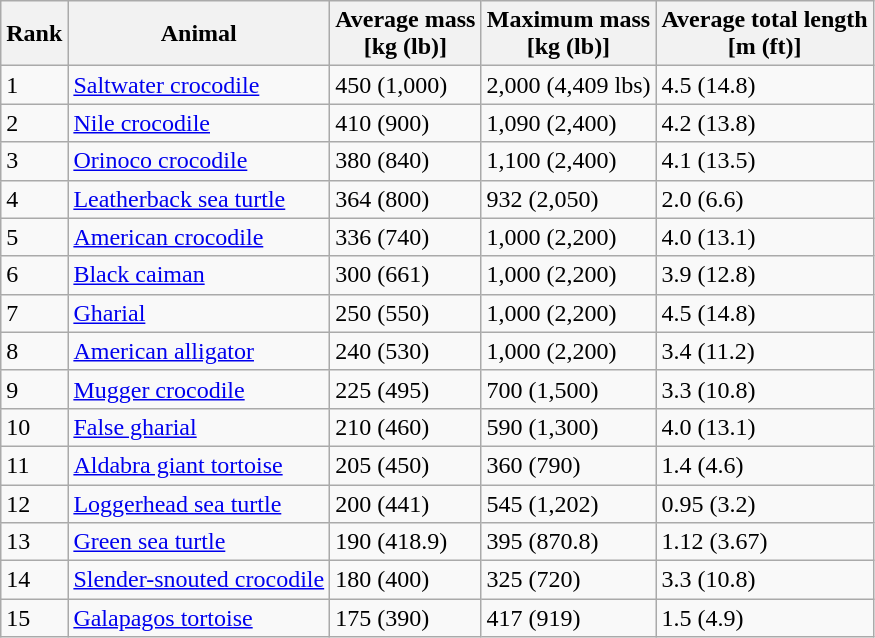<table class="wikitable sortable">
<tr>
<th>Rank</th>
<th>Animal</th>
<th>Average mass<br>[kg (lb)]</th>
<th>Maximum mass<br>[kg (lb)]</th>
<th>Average total length<br>[m (ft)]</th>
</tr>
<tr>
<td>1</td>
<td><a href='#'>Saltwater crocodile</a></td>
<td>450 (1,000)</td>
<td>2,000 (4,409 lbs)</td>
<td>4.5 (14.8)</td>
</tr>
<tr>
<td>2</td>
<td><a href='#'>Nile crocodile</a></td>
<td>410 (900)</td>
<td>1,090 (2,400)</td>
<td>4.2 (13.8)</td>
</tr>
<tr>
<td>3</td>
<td><a href='#'>Orinoco crocodile</a></td>
<td>380 (840)</td>
<td>1,100 (2,400)</td>
<td>4.1 (13.5)</td>
</tr>
<tr>
<td>4</td>
<td><a href='#'>Leatherback sea turtle</a></td>
<td>364 (800)</td>
<td>932 (2,050)</td>
<td>2.0 (6.6)</td>
</tr>
<tr>
<td>5</td>
<td><a href='#'>American crocodile</a></td>
<td>336 (740)</td>
<td>1,000 (2,200)</td>
<td>4.0 (13.1)</td>
</tr>
<tr>
<td>6</td>
<td><a href='#'>Black caiman</a></td>
<td>300 (661)</td>
<td>1,000 (2,200)</td>
<td>3.9 (12.8)</td>
</tr>
<tr>
<td>7</td>
<td><a href='#'>Gharial</a></td>
<td>250 (550)</td>
<td>1,000 (2,200)</td>
<td>4.5 (14.8)</td>
</tr>
<tr>
<td>8</td>
<td><a href='#'>American alligator</a></td>
<td>240 (530)</td>
<td>1,000 (2,200)</td>
<td>3.4 (11.2)</td>
</tr>
<tr>
<td>9</td>
<td><a href='#'>Mugger crocodile</a></td>
<td>225 (495)</td>
<td>700 (1,500)</td>
<td>3.3 (10.8)</td>
</tr>
<tr>
<td>10</td>
<td><a href='#'>False gharial</a></td>
<td>210 (460)</td>
<td>590 (1,300)</td>
<td>4.0 (13.1)</td>
</tr>
<tr>
<td>11</td>
<td><a href='#'>Aldabra giant tortoise</a></td>
<td>205 (450)</td>
<td>360 (790)</td>
<td>1.4 (4.6)</td>
</tr>
<tr>
<td>12</td>
<td><a href='#'>Loggerhead sea turtle</a></td>
<td>200 (441)</td>
<td>545 (1,202)</td>
<td>0.95 (3.2)</td>
</tr>
<tr>
<td>13</td>
<td><a href='#'>Green sea turtle</a></td>
<td>190 (418.9)</td>
<td>395 (870.8)</td>
<td>1.12 (3.67)</td>
</tr>
<tr>
<td>14</td>
<td><a href='#'>Slender-snouted crocodile</a></td>
<td>180 (400)</td>
<td>325 (720)</td>
<td>3.3 (10.8)</td>
</tr>
<tr>
<td>15</td>
<td><a href='#'>Galapagos tortoise</a></td>
<td>175 (390)</td>
<td>417 (919)</td>
<td>1.5 (4.9)</td>
</tr>
</table>
